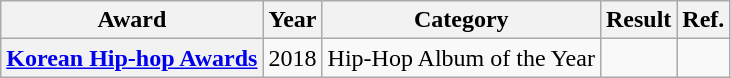<table class="wikitable plainrowheaders">
<tr>
<th>Award</th>
<th>Year</th>
<th>Category</th>
<th>Result</th>
<th>Ref.</th>
</tr>
<tr>
<th scope="row"><a href='#'>Korean Hip-hop Awards</a></th>
<td>2018</td>
<td>Hip-Hop Album of the Year</td>
<td></td>
<td></td>
</tr>
</table>
